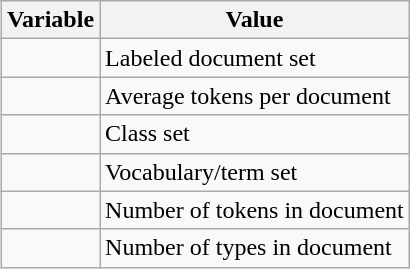<table class="wikitable" style="float:right; margin-left: 1.5em; margin-right: 0; margin-top: 0;">
<tr>
<th>Variable</th>
<th>Value</th>
</tr>
<tr>
<td></td>
<td>Labeled document set</td>
</tr>
<tr>
<td></td>
<td>Average tokens per document</td>
</tr>
<tr>
<td></td>
<td>Class set</td>
</tr>
<tr>
<td></td>
<td>Vocabulary/term set</td>
</tr>
<tr>
<td></td>
<td>Number of tokens in document</td>
</tr>
<tr>
<td></td>
<td>Number of types in document</td>
</tr>
</table>
